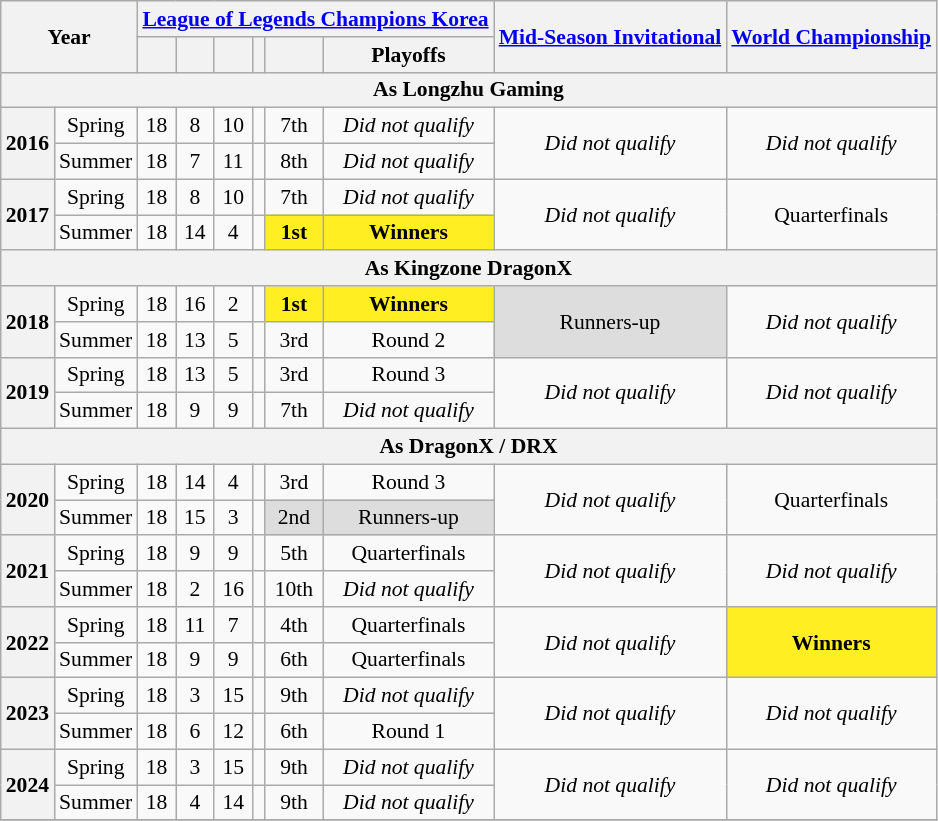<table class="wikitable sortable" style="font-size:90%; text-align:center;">
<tr style="background:#f0f6ff;">
<th rowspan=2 colspan=2>Year</th>
<th colspan=6><a href='#'>League of Legends Champions Korea</a></th>
<th rowspan=2><a href='#'>Mid-Season Invitational</a></th>
<th rowspan=2><a href='#'>World Championship</a></th>
</tr>
<tr>
<th></th>
<th></th>
<th></th>
<th></th>
<th></th>
<th>Playoffs</th>
</tr>
<tr>
<th colspan=10>As Longzhu Gaming</th>
</tr>
<tr>
<th rowspan=2>2016</th>
<td>Spring</td>
<td>18</td>
<td>8</td>
<td>10</td>
<td></td>
<td>7th</td>
<td><em>Did not qualify</em></td>
<td rowspan="2"><em>Did not qualify</em></td>
<td rowspan="2"><em>Did not qualify</em></td>
</tr>
<tr>
<td>Summer</td>
<td>18</td>
<td>7</td>
<td>11</td>
<td></td>
<td>8th</td>
<td><em>Did not qualify</em></td>
</tr>
<tr>
<th rowspan=2>2017</th>
<td>Spring</td>
<td>18</td>
<td>8</td>
<td>10</td>
<td></td>
<td>7th</td>
<td><em>Did not qualify</em></td>
<td rowspan="2"><em>Did not qualify</em></td>
<td rowspan="2">Quarterfinals</td>
</tr>
<tr>
<td>Summer</td>
<td>18</td>
<td>14</td>
<td>4</td>
<td></td>
<td style="background-color:#FE2;"><strong>1st</strong></td>
<td style="background-color:#FE2;"><strong>Winners</strong></td>
</tr>
<tr>
<th colspan=10>As Kingzone DragonX</th>
</tr>
<tr>
<th rowspan=2>2018</th>
<td>Spring</td>
<td>18</td>
<td>16</td>
<td>2</td>
<td></td>
<td style="background-color:#FE2;"><strong>1st</strong></td>
<td style="background-color:#FE2;"><strong>Winners</strong></td>
<td rowspan=2 style="background-color:#DDD;">Runners-up</td>
<td rowspan="2"><em>Did not qualify</em></td>
</tr>
<tr>
<td>Summer</td>
<td>18</td>
<td>13</td>
<td>5</td>
<td></td>
<td>3rd</td>
<td>Round 2</td>
</tr>
<tr>
<th rowspan=2>2019</th>
<td>Spring</td>
<td>18</td>
<td>13</td>
<td>5</td>
<td></td>
<td>3rd</td>
<td>Round 3</td>
<td rowspan="2"><em>Did not qualify</em></td>
<td rowspan="2"><em>Did not qualify</em></td>
</tr>
<tr>
<td>Summer</td>
<td>18</td>
<td>9</td>
<td>9</td>
<td></td>
<td>7th</td>
<td><em>Did not qualify</em></td>
</tr>
<tr>
<th colspan=10>As DragonX / DRX</th>
</tr>
<tr>
<th rowspan=2>2020</th>
<td>Spring</td>
<td>18</td>
<td>14</td>
<td>4</td>
<td></td>
<td>3rd</td>
<td>Round 3</td>
<td rowspan="2"><em>Did not qualify</em></td>
<td rowspan="2">Quarterfinals</td>
</tr>
<tr>
<td>Summer</td>
<td>18</td>
<td>15</td>
<td>3</td>
<td></td>
<td style="background-color:#DDD;">2nd</td>
<td style="background-color:#DDD;">Runners-up</td>
</tr>
<tr>
<th rowspan=2>2021</th>
<td>Spring</td>
<td>18</td>
<td>9</td>
<td>9</td>
<td></td>
<td>5th</td>
<td>Quarterfinals</td>
<td rowspan="2"><em>Did not qualify</em></td>
<td rowspan="2"><em>Did not qualify</em></td>
</tr>
<tr>
<td>Summer</td>
<td>18</td>
<td>2</td>
<td>16</td>
<td></td>
<td>10th</td>
<td><em>Did not qualify</em></td>
</tr>
<tr>
<th rowspan=2>2022</th>
<td>Spring</td>
<td>18</td>
<td>11</td>
<td>7</td>
<td></td>
<td>4th</td>
<td>Quarterfinals</td>
<td rowspan="2"><em>Did not qualify</em></td>
<td rowspan="2" style="background-color:#FE2;"><strong>Winners</strong></td>
</tr>
<tr>
<td>Summer</td>
<td>18</td>
<td>9</td>
<td>9</td>
<td></td>
<td>6th</td>
<td>Quarterfinals</td>
</tr>
<tr>
<th rowspan=2>2023</th>
<td>Spring</td>
<td>18</td>
<td>3</td>
<td>15</td>
<td></td>
<td>9th</td>
<td><em>Did not qualify</em></td>
<td rowspan="2"><em>Did not qualify</em></td>
<td rowspan="2"><em>Did not qualify</em></td>
</tr>
<tr>
<td>Summer</td>
<td>18</td>
<td>6</td>
<td>12</td>
<td></td>
<td>6th</td>
<td>Round 1</td>
</tr>
<tr>
<th rowspan="2">2024</th>
<td>Spring</td>
<td>18</td>
<td>3</td>
<td>15</td>
<td></td>
<td>9th</td>
<td><em>Did not qualify</em></td>
<td rowspan="2"><em>Did not qualify</em></td>
<td rowspan="2"><em>Did not qualify</em></td>
</tr>
<tr>
<td>Summer</td>
<td>18</td>
<td>4</td>
<td>14</td>
<td></td>
<td>9th</td>
<td><em>Did not qualify</em></td>
</tr>
<tr>
</tr>
</table>
